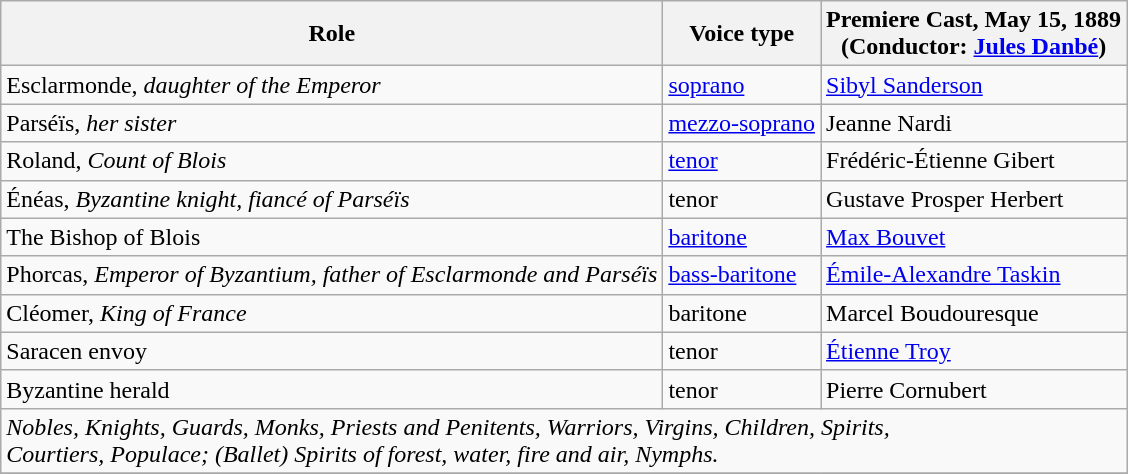<table class="wikitable">
<tr>
<th>Role</th>
<th>Voice type</th>
<th>Premiere Cast, May 15, 1889<br>(Conductor: <a href='#'>Jules Danbé</a>)</th>
</tr>
<tr>
<td>Esclarmonde, <em>daughter of the Emperor</em></td>
<td><a href='#'>soprano</a></td>
<td><a href='#'>Sibyl Sanderson</a></td>
</tr>
<tr>
<td>Parséїs, <em>her sister</em></td>
<td><a href='#'>mezzo-soprano</a></td>
<td>Jeanne Nardi</td>
</tr>
<tr>
<td>Roland, <em>Count of Blois</em></td>
<td><a href='#'>tenor</a></td>
<td>Frédéric-Étienne Gibert</td>
</tr>
<tr>
<td>Énéas, <em>Byzantine knight, fiancé of Parséїs</em></td>
<td>tenor</td>
<td>Gustave Prosper Herbert</td>
</tr>
<tr>
<td>The Bishop of Blois</td>
<td><a href='#'>baritone</a></td>
<td><a href='#'>Max Bouvet</a></td>
</tr>
<tr>
<td>Phorcas, <em>Emperor of Byzantium, father of Esclarmonde and Parséїs</em></td>
<td><a href='#'>bass-baritone</a></td>
<td><a href='#'>Émile-Alexandre Taskin</a></td>
</tr>
<tr>
<td>Cléomer, <em>King of France</em></td>
<td>baritone</td>
<td>Marcel Boudouresque</td>
</tr>
<tr>
<td>Saracen envoy</td>
<td>tenor</td>
<td><a href='#'>Étienne Troy</a></td>
</tr>
<tr>
<td>Byzantine herald</td>
<td>tenor</td>
<td>Pierre Cornubert</td>
</tr>
<tr>
<td colspan="3"><em>Nobles, Knights, Guards, Monks, Priests and Penitents, Warriors, Virgins, Children, Spirits,<br> Courtiers, Populace; (Ballet) Spirits of forest, water, fire and air, Nymphs.</em></td>
</tr>
<tr>
</tr>
</table>
